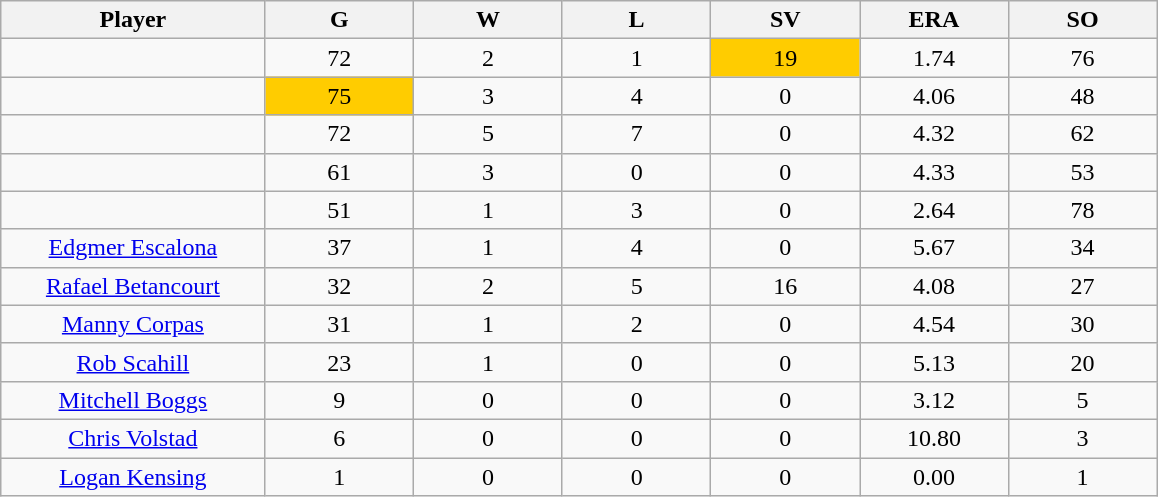<table class="wikitable sortable">
<tr>
<th bgcolor="#DDDDFF" width="16%">Player</th>
<th bgcolor="#DDDDFF" width="9%">G</th>
<th bgcolor="#DDDDFF" width="9%">W</th>
<th bgcolor="#DDDDFF" width="9%">L</th>
<th bgcolor="#DDDDFF" width="9%">SV</th>
<th bgcolor="#DDDDFF" width="9%">ERA</th>
<th bgcolor="#DDDDFF" width="9%">SO</th>
</tr>
<tr align="center">
<td></td>
<td>72</td>
<td>2</td>
<td>1</td>
<td bgcolor="#FFCC00">19</td>
<td>1.74</td>
<td>76</td>
</tr>
<tr align=center>
<td></td>
<td bgcolor="#FFCC00">75</td>
<td>3</td>
<td>4</td>
<td>0</td>
<td>4.06</td>
<td>48</td>
</tr>
<tr align="center">
<td></td>
<td>72</td>
<td>5</td>
<td>7</td>
<td>0</td>
<td>4.32</td>
<td>62</td>
</tr>
<tr align="center">
<td></td>
<td>61</td>
<td>3</td>
<td>0</td>
<td>0</td>
<td>4.33</td>
<td>53</td>
</tr>
<tr align="center">
<td></td>
<td>51</td>
<td>1</td>
<td>3</td>
<td>0</td>
<td>2.64</td>
<td>78</td>
</tr>
<tr align="center">
<td><a href='#'>Edgmer Escalona</a></td>
<td>37</td>
<td>1</td>
<td>4</td>
<td>0</td>
<td>5.67</td>
<td>34</td>
</tr>
<tr align=center>
<td><a href='#'>Rafael Betancourt</a></td>
<td>32</td>
<td>2</td>
<td>5</td>
<td>16</td>
<td>4.08</td>
<td>27</td>
</tr>
<tr align=center>
<td><a href='#'>Manny Corpas</a></td>
<td>31</td>
<td>1</td>
<td>2</td>
<td>0</td>
<td>4.54</td>
<td>30</td>
</tr>
<tr align=center>
<td><a href='#'>Rob Scahill</a></td>
<td>23</td>
<td>1</td>
<td>0</td>
<td>0</td>
<td>5.13</td>
<td>20</td>
</tr>
<tr align=center>
<td><a href='#'>Mitchell Boggs</a></td>
<td>9</td>
<td>0</td>
<td>0</td>
<td>0</td>
<td>3.12</td>
<td>5</td>
</tr>
<tr align=center>
<td><a href='#'>Chris Volstad</a></td>
<td>6</td>
<td>0</td>
<td>0</td>
<td>0</td>
<td>10.80</td>
<td>3</td>
</tr>
<tr align=center>
<td><a href='#'>Logan Kensing</a></td>
<td>1</td>
<td>0</td>
<td>0</td>
<td>0</td>
<td>0.00</td>
<td>1</td>
</tr>
</table>
